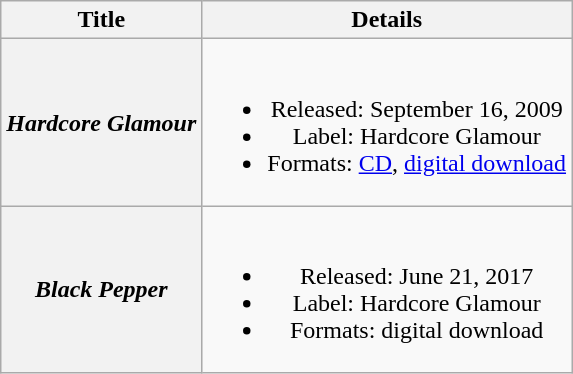<table class="wikitable plainrowheaders" style="text-align:center;">
<tr>
<th scope="col">Title</th>
<th scope="col">Details</th>
</tr>
<tr>
<th scope="row"><em>Hardcore Glamour</em></th>
<td><br><ul><li>Released: September 16, 2009</li><li>Label: Hardcore Glamour</li><li>Formats: <a href='#'>CD</a>, <a href='#'>digital download</a></li></ul></td>
</tr>
<tr>
<th scope="row"><em>Black Pepper</em></th>
<td><br><ul><li>Released: June 21, 2017</li><li>Label: Hardcore Glamour</li><li>Formats: digital download</li></ul></td>
</tr>
</table>
